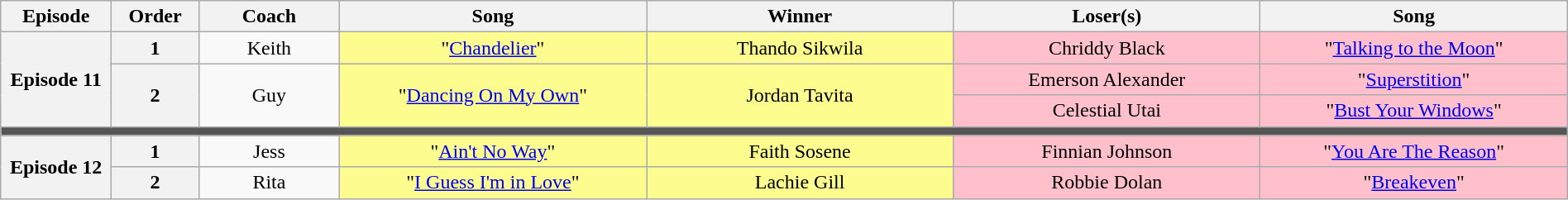<table class="wikitable" style="text-align: center; width:100%">
<tr>
<th style="width:05%">Episode</th>
<th style="width:05%">Order</th>
<th style="width:08%">Coach</th>
<th style="width:17.5%">Song</th>
<th style="width:17.5%">Winner</th>
<th style="width:17.5%">Loser(s)</th>
<th style="width:17.5%">Song</th>
</tr>
<tr>
<th scope="row" rowspan="3">Episode 11<br></th>
<th>1</th>
<td>Keith</td>
<td bgcolor="#fdfc8f">"<a href='#'>Chandelier</a>"</td>
<td bgcolor="#fdfc8f">Thando Sikwila</td>
<td bgcolor="pink">Chriddy Black</td>
<td bgcolor="pink">"<a href='#'>Talking to the Moon</a>"</td>
</tr>
<tr>
<th rowspan="2">2</th>
<td rowspan="2">Guy</td>
<td rowspan="2" bgcolor="#fdfc8f">"<a href='#'>Dancing On My Own</a>"</td>
<td rowspan="2" bgcolor="#fdfc8f">Jordan Tavita</td>
<td bgcolor="pink">Emerson Alexander</td>
<td bgcolor="pink">"<a href='#'>Superstition</a>"</td>
</tr>
<tr>
<td bgcolor="pink">Celestial Utai</td>
<td bgcolor="pink">"<a href='#'>Bust Your Windows</a>"</td>
</tr>
<tr>
<td colspan="7" style="background:#555"></td>
</tr>
<tr>
<th scope="row" rowspan="2" nowrap>Episode 12<br></th>
<th>1</th>
<td>Jess</td>
<td bgcolor="#fdfc8f">"<a href='#'>Ain't No Way</a>"</td>
<td bgcolor="#fdfc8f">Faith Sosene</td>
<td bgcolor="pink">Finnian Johnson</td>
<td bgcolor="pink">"<a href='#'>You Are The Reason</a>"</td>
</tr>
<tr>
<th>2</th>
<td>Rita</td>
<td bgcolor="#fdfc8f">"<a href='#'>I Guess I'm in Love</a>"</td>
<td bgcolor="#fdfc8f">Lachie Gill</td>
<td bgcolor="pink">Robbie Dolan</td>
<td bgcolor="pink">"<a href='#'>Breakeven</a>"</td>
</tr>
</table>
